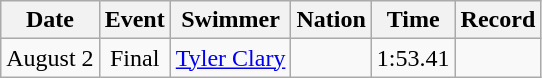<table class="wikitable sortable" style="text-align:center" style=text-align:center>
<tr>
<th>Date</th>
<th>Event</th>
<th>Swimmer</th>
<th>Nation</th>
<th>Time</th>
<th>Record</th>
</tr>
<tr>
<td>August 2</td>
<td>Final</td>
<td align=left><a href='#'>Tyler Clary</a></td>
<td align=left></td>
<td>1:53.41</td>
<td></td>
</tr>
</table>
